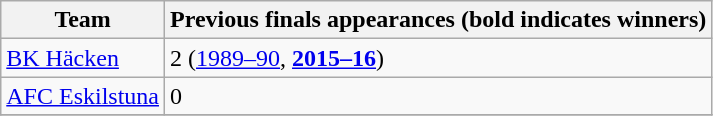<table class="wikitable">
<tr>
<th>Team</th>
<th>Previous finals appearances (bold indicates winners)</th>
</tr>
<tr>
<td><a href='#'>BK Häcken</a></td>
<td>2 (<a href='#'>1989–90</a>, <strong><a href='#'>2015–16</a></strong>)</td>
</tr>
<tr>
<td><a href='#'>AFC Eskilstuna</a></td>
<td>0</td>
</tr>
<tr>
</tr>
</table>
